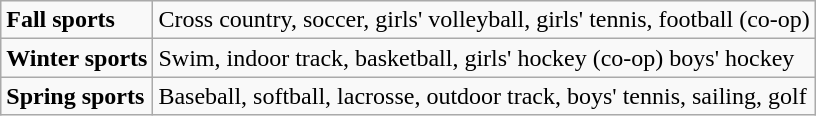<table class="wikitable">
<tr>
<td><strong>Fall sports</strong></td>
<td>Cross country, soccer, girls' volleyball, girls' tennis, football (co-op)</td>
</tr>
<tr>
<td><strong>Winter sports</strong></td>
<td>Swim, indoor track, basketball, girls' hockey (co-op) boys' hockey</td>
</tr>
<tr>
<td><strong>Spring sports</strong></td>
<td>Baseball, softball, lacrosse, outdoor track, boys' tennis, sailing, golf</td>
</tr>
</table>
